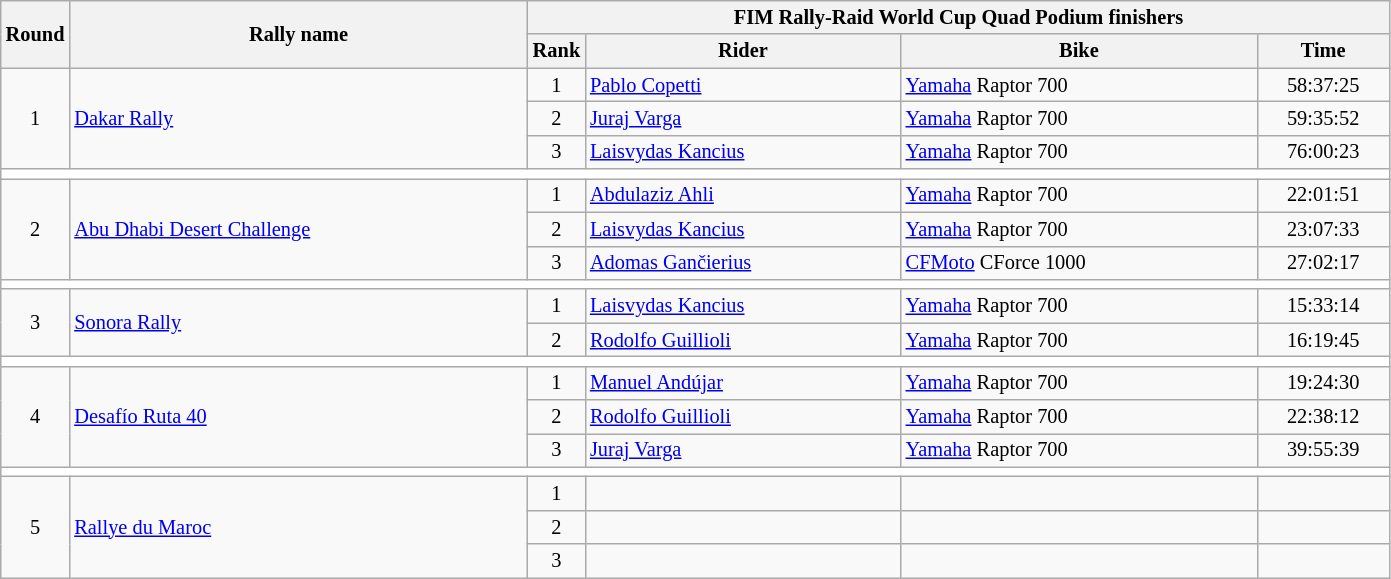<table class="wikitable" style="font-size:85%;">
<tr>
<th rowspan=2>Round</th>
<th style="width:22em" rowspan=2>Rally name</th>
<th colspan=4>FIM Rally-Raid World Cup Quad Podium finishers</th>
</tr>
<tr>
<th>Rank</th>
<th style="width:15em">Rider</th>
<th style="width:17em">Bike</th>
<th style="width:6em">Time</th>
</tr>
<tr>
<td rowspan=3 align=center>1</td>
<td rowspan=3> <a href='#'>Dakar Rally</a></td>
<td align=center>1</td>
<td> <a href='#'>Pablo Copetti</a></td>
<td><a href='#'>Yamaha</a> Raptor 700</td>
<td align=center>58:37:25</td>
</tr>
<tr>
<td align=center>2</td>
<td> <a href='#'>Juraj Varga</a></td>
<td><a href='#'>Yamaha</a> Raptor 700</td>
<td align=center>59:35:52</td>
</tr>
<tr>
<td align=center>3</td>
<td> <a href='#'>Laisvydas Kancius</a></td>
<td><a href='#'>Yamaha</a> Raptor 700</td>
<td align=center>76:00:23</td>
</tr>
<tr style="background:white;">
<td colspan=6></td>
</tr>
<tr>
<td rowspan=3 align=center>2</td>
<td rowspan=3> <a href='#'>Abu Dhabi Desert Challenge</a></td>
<td align=center>1</td>
<td> <a href='#'>Abdulaziz Ahli</a></td>
<td><a href='#'>Yamaha</a> Raptor 700</td>
<td align=center>22:01:51</td>
</tr>
<tr>
<td align=center>2</td>
<td> <a href='#'>Laisvydas Kancius</a></td>
<td><a href='#'>Yamaha</a> Raptor 700</td>
<td align=center>23:07:33</td>
</tr>
<tr>
<td align=center>3</td>
<td> <a href='#'>Adomas Gančierius</a></td>
<td><a href='#'>CFMoto</a> CForce 1000</td>
<td align=center>27:02:17</td>
</tr>
<tr style="background:white;">
<td colspan=6></td>
</tr>
<tr>
<td rowspan=2 align=center>3</td>
<td rowspan=2> <a href='#'>Sonora Rally</a></td>
<td align=center>1</td>
<td> <a href='#'>Laisvydas Kancius</a></td>
<td><a href='#'>Yamaha</a> Raptor 700</td>
<td align=center>15:33:14</td>
</tr>
<tr>
<td align=center>2</td>
<td> <a href='#'>Rodolfo Guillioli</a></td>
<td><a href='#'>Yamaha</a> Raptor 700</td>
<td align=center>16:19:45</td>
</tr>
<tr style="background:white;">
<td colspan=6></td>
</tr>
<tr>
<td rowspan="3" align="center">4</td>
<td rowspan="3"> <a href='#'>Desafío Ruta 40</a></td>
<td align=center>1</td>
<td> <a href='#'>Manuel Andújar</a></td>
<td><a href='#'>Yamaha</a> Raptor 700</td>
<td align=center>19:24:30</td>
</tr>
<tr>
<td align=center>2</td>
<td> <a href='#'>Rodolfo Guillioli</a></td>
<td><a href='#'>Yamaha</a> Raptor 700</td>
<td align=center>22:38:12</td>
</tr>
<tr>
<td align=center>3</td>
<td> <a href='#'>Juraj Varga</a></td>
<td><a href='#'>Yamaha</a> Raptor 700</td>
<td align=center>39:55:39</td>
</tr>
<tr style="background:white;">
<td colspan=6></td>
</tr>
<tr>
<td rowspan="3" align="center">5</td>
<td rowspan=3> <a href='#'>Rallye du Maroc</a></td>
<td align=center>1</td>
<td></td>
<td></td>
<td align=center></td>
</tr>
<tr>
<td align=center>2</td>
<td></td>
<td></td>
<td align=center></td>
</tr>
<tr>
<td align=center>3</td>
<td></td>
<td></td>
<td align=center></td>
</tr>
</table>
